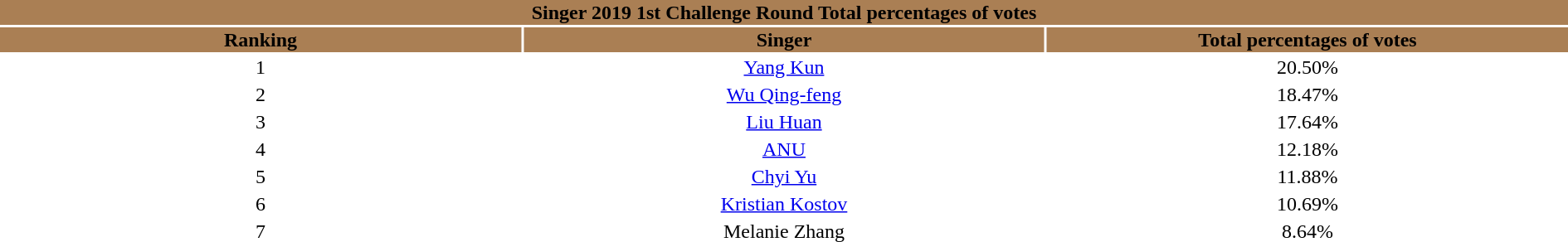<table width="100%" style="text-align:center">
<tr style="background:#AA7F54">
<td colspan="3"><div><strong>Singer 2019 1st Challenge Round Total percentages of votes</strong></div></td>
</tr>
<tr style="background:#AA7F54">
<td style="width:20%"><strong>Ranking</strong></td>
<td style="width:20%"><strong>Singer</strong></td>
<td style="width:20%"><strong>Total percentages of votes</strong></td>
</tr>
<tr>
<td>1</td>
<td><a href='#'>Yang Kun</a></td>
<td>20.50%</td>
</tr>
<tr>
<td>2</td>
<td><a href='#'>Wu Qing-feng</a></td>
<td>18.47%</td>
</tr>
<tr>
<td>3</td>
<td><a href='#'>Liu Huan</a></td>
<td>17.64%</td>
</tr>
<tr>
<td>4</td>
<td><a href='#'>ANU</a></td>
<td>12.18%</td>
</tr>
<tr>
<td>5</td>
<td><a href='#'>Chyi Yu</a></td>
<td>11.88%</td>
</tr>
<tr>
<td>6</td>
<td><a href='#'>Kristian Kostov</a></td>
<td>10.69%</td>
</tr>
<tr>
<td>7</td>
<td>Melanie Zhang</td>
<td>8.64%</td>
</tr>
</table>
